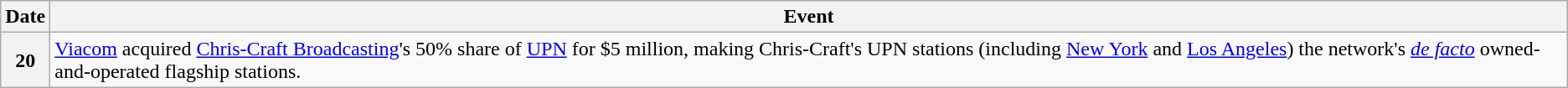<table class="wikitable">
<tr>
<th>Date</th>
<th>Event</th>
</tr>
<tr>
<th>20</th>
<td><a href='#'>Viacom</a> acquired <a href='#'>Chris-Craft Broadcasting</a>'s 50% share of <a href='#'>UPN</a> for $5 million, making Chris-Craft's UPN stations (including <a href='#'>New York</a> and <a href='#'>Los Angeles</a>) the network's <em><a href='#'>de facto</a></em> owned-and-operated flagship stations.</td>
</tr>
</table>
